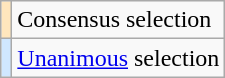<table class="wikitable">
<tr>
<td style="background-color:#FFE6BD" align="center"><sup></sup></td>
<td colspan="5">Consensus selection</td>
</tr>
<tr>
<td style="background-color:#D0E7FF" align="center"><sup></sup></td>
<td colspan="5"><a href='#'>Unanimous</a> selection</td>
</tr>
</table>
